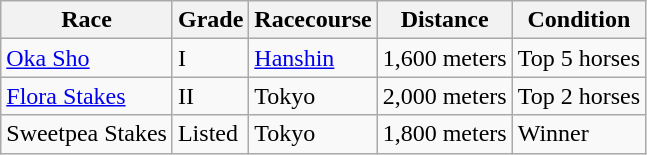<table class="wikitable">
<tr>
<th>Race</th>
<th>Grade</th>
<th>Racecourse</th>
<th>Distance</th>
<th>Condition</th>
</tr>
<tr>
<td><a href='#'>Oka Sho</a></td>
<td>I</td>
<td><a href='#'>Hanshin</a></td>
<td>1,600 meters</td>
<td>Top 5 horses</td>
</tr>
<tr>
<td><a href='#'>Flora Stakes</a></td>
<td>II</td>
<td>Tokyo</td>
<td>2,000 meters</td>
<td>Top 2 horses</td>
</tr>
<tr>
<td>Sweetpea Stakes</td>
<td>Listed</td>
<td>Tokyo</td>
<td>1,800 meters</td>
<td>Winner</td>
</tr>
</table>
